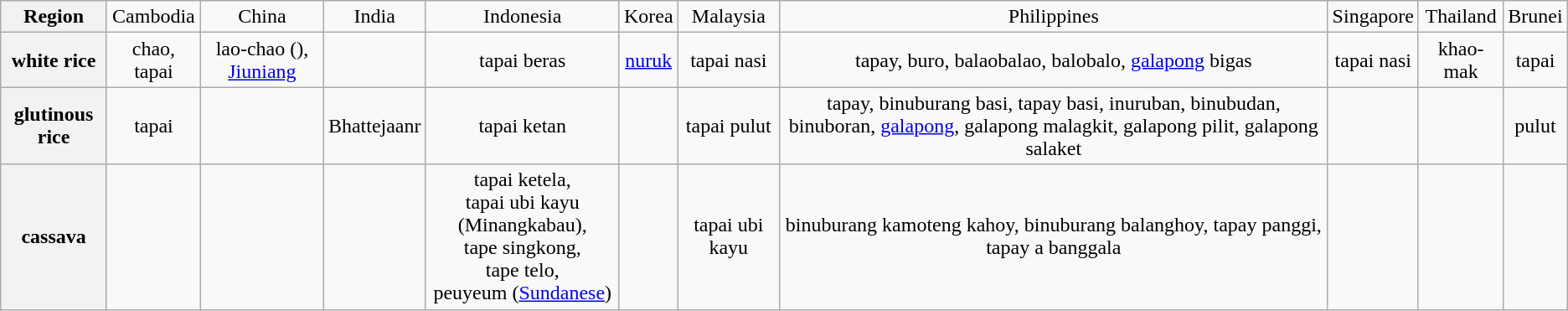<table class="wikitable" style="text-align:center">
<tr>
<th>Region</th>
<td>Cambodia</td>
<td>China</td>
<td>India</td>
<td>Indonesia</td>
<td>Korea</td>
<td>Malaysia</td>
<td>Philippines</td>
<td>Singapore</td>
<td>Thailand</td>
<td>Brunei</td>
</tr>
<tr>
<th>white rice</th>
<td>chao, tapai </td>
<td>lao-chao (), <a href='#'>Jiuniang</a> </td>
<td></td>
<td>tapai beras </td>
<td><a href='#'>nuruk</a> </td>
<td>tapai nasi </td>
<td>tapay, buro, balaobalao, balobalo, <a href='#'>galapong</a> bigas</td>
<td>tapai nasi </td>
<td>khao-mak </td>
<td>tapai </td>
</tr>
<tr>
<th>glutinous rice</th>
<td>tapai </td>
<td></td>
<td>Bhattejaanr </td>
<td>tapai ketan </td>
<td></td>
<td>tapai pulut </td>
<td>tapay, binuburang basi, tapay basi, inuruban, binubudan, binuboran, <a href='#'>galapong</a>, galapong malagkit, galapong pilit, galapong salaket</td>
<td></td>
<td></td>
<td>pulut </td>
</tr>
<tr>
<th>cassava</th>
<td></td>
<td></td>
<td></td>
<td>tapai ketela, <br>tapai ubi kayu (Minangkabau), <br>tape singkong, <br>tape telo, <br>peuyeum (<a href='#'>Sundanese</a>)</td>
<td></td>
<td>tapai ubi kayu </td>
<td>binuburang kamoteng kahoy, binuburang balanghoy, tapay panggi, tapay a banggala</td>
<td></td>
<td></td>
<td></td>
</tr>
</table>
